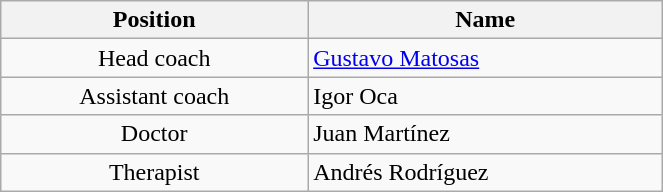<table class="wikitable" style="text-align:center; font-size:100%; width:35%">
<tr>
<th>Position</th>
<th>Name</th>
</tr>
<tr>
<td>Head coach</td>
<td align=left> <a href='#'>Gustavo Matosas</a></td>
</tr>
<tr>
<td>Assistant coach</td>
<td align=left> Igor Oca</td>
</tr>
<tr>
<td>Doctor</td>
<td align=left> Juan Martínez</td>
</tr>
<tr>
<td>Therapist</td>
<td align=left> Andrés Rodríguez</td>
</tr>
</table>
